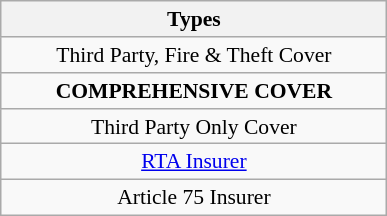<table class="wikitable" style="text-align:center;margin-left:1em;font-size:90%;float:left">
<tr>
<th width="250">Types</th>
</tr>
<tr>
<td align="center">Third Party, Fire & Theft Cover</td>
</tr>
<tr>
<td align="center"><strong>COMPREHENSIVE COVER</strong></td>
</tr>
<tr>
<td align="center">Third Party Only Cover</td>
</tr>
<tr>
<td align="center"><a href='#'>RTA Insurer</a></td>
</tr>
<tr>
<td align="center">Article 75 Insurer</td>
</tr>
</table>
